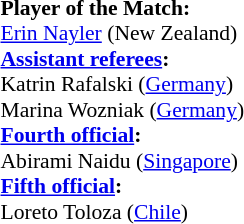<table width=50% style="font-size: 90%">
<tr>
<td><br><strong>Player of the Match:</strong>
<br><a href='#'>Erin Nayler</a> (New Zealand)<br><strong><a href='#'>Assistant referees</a>:</strong>
<br>Katrin Rafalski (<a href='#'>Germany</a>)
<br>Marina Wozniak (<a href='#'>Germany</a>)
<br><strong><a href='#'>Fourth official</a>:</strong>
<br>Abirami Naidu (<a href='#'>Singapore</a>)
<br><strong><a href='#'>Fifth official</a>:</strong>
<br>Loreto Toloza (<a href='#'>Chile</a>)</td>
</tr>
</table>
